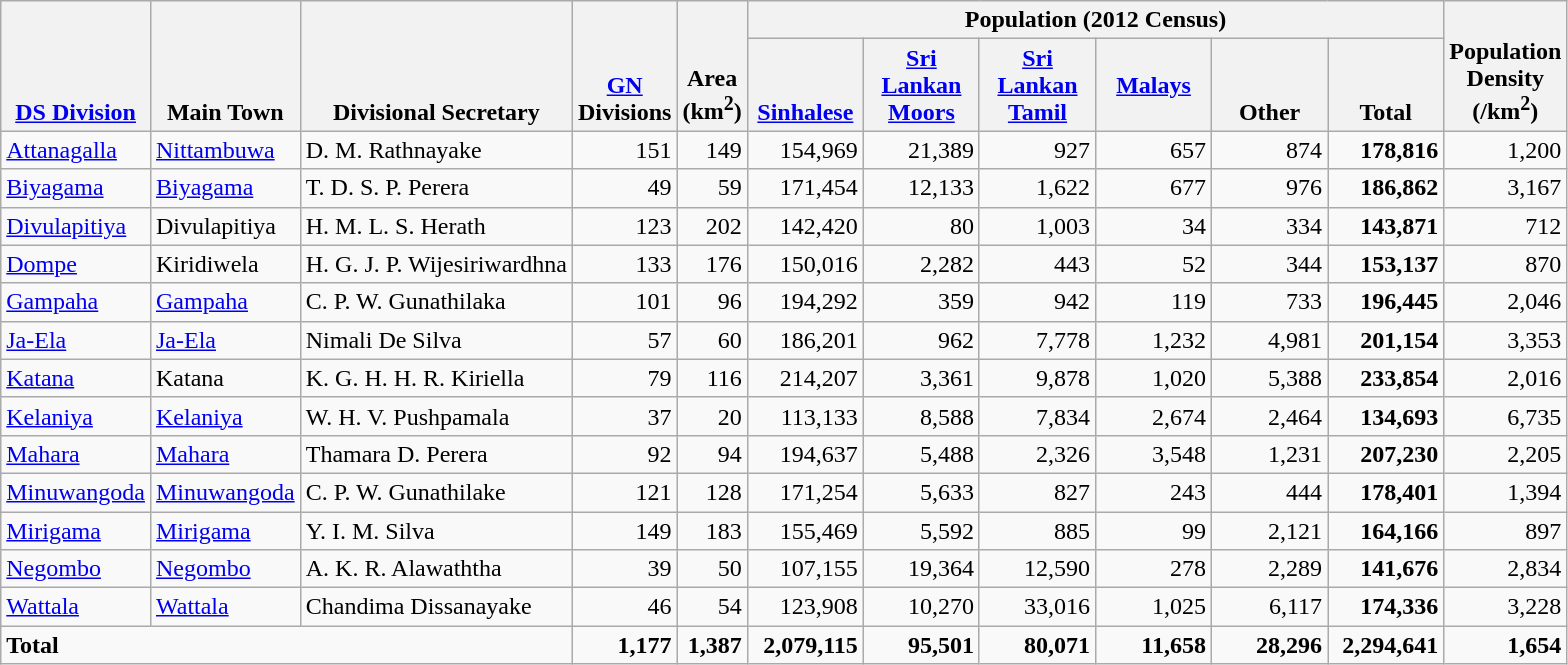<table class="wikitable" border="1" style="text-align:right;">
<tr>
<th style="vertical-align:bottom;" rowspan=2><a href='#'>DS Division</a></th>
<th style="vertical-align:bottom;" rowspan=2>Main Town</th>
<th style="vertical-align:bottom;" rowspan=2>Divisional Secretary</th>
<th style="vertical-align:bottom;" rowspan=2><a href='#'>GN</a><br>Divisions<br></th>
<th style="vertical-align:bottom;" rowspan=2>Area<br>(km<sup>2</sup>)<br></th>
<th colspan=6>Population (2012 Census)</th>
<th style="vertical-align:bottom;" rowspan=2>Population<br>Density<br>(/km<sup>2</sup>)</th>
</tr>
<tr>
<th style="vertical-align:bottom; width:70px;"><a href='#'>Sinhalese</a></th>
<th style="vertical-align:bottom; width:70px;"><a href='#'>Sri Lankan Moors</a></th>
<th style="width:70px;"><a href='#'>Sri Lankan<br>Tamil</a></th>
<th style="width:70px;"><a href='#'>Malays</a></th>
<th style="vertical-align:bottom; width:70px;">Other</th>
<th style="vertical-align:bottom; width:70px;">Total</th>
</tr>
<tr>
<td align=left><a href='#'>Attanagalla</a></td>
<td align=left><a href='#'>Nittambuwa</a></td>
<td align=left>D. M. Rathnayake</td>
<td>151</td>
<td>149</td>
<td>154,969</td>
<td>21,389</td>
<td>927</td>
<td>657</td>
<td>874</td>
<td><strong>178,816</strong></td>
<td>1,200</td>
</tr>
<tr>
<td align=left><a href='#'>Biyagama</a></td>
<td align=left><a href='#'>Biyagama</a></td>
<td align=left>T. D. S. P. Perera</td>
<td>49</td>
<td>59</td>
<td>171,454</td>
<td>12,133</td>
<td>1,622</td>
<td>677</td>
<td>976</td>
<td><strong>186,862</strong></td>
<td>3,167</td>
</tr>
<tr>
<td align=left><a href='#'>Divulapitiya</a></td>
<td align=left>Divulapitiya</td>
<td align=left>H. M. L. S. Herath</td>
<td>123</td>
<td>202</td>
<td>142,420</td>
<td>80</td>
<td>1,003</td>
<td>34</td>
<td>334</td>
<td><strong>143,871</strong></td>
<td>712</td>
</tr>
<tr>
<td align=left><a href='#'>Dompe</a></td>
<td align=left>Kiridiwela</td>
<td align="left">H. G. J. P. Wijesiriwardhna</td>
<td>133</td>
<td>176</td>
<td>150,016</td>
<td>2,282</td>
<td>443</td>
<td>52</td>
<td>344</td>
<td><strong>153,137</strong></td>
<td>870</td>
</tr>
<tr>
<td align=left><a href='#'>Gampaha</a></td>
<td align=left><a href='#'>Gampaha</a></td>
<td align=left>C. P. W. Gunathilaka</td>
<td>101</td>
<td>96</td>
<td>194,292</td>
<td>359</td>
<td>942</td>
<td>119</td>
<td>733</td>
<td><strong>196,445</strong></td>
<td>2,046</td>
</tr>
<tr>
<td align=left><a href='#'>Ja-Ela</a></td>
<td align=left><a href='#'>Ja-Ela</a></td>
<td align=left>Nimali De Silva</td>
<td>57</td>
<td>60</td>
<td>186,201</td>
<td>962</td>
<td>7,778</td>
<td>1,232</td>
<td>4,981</td>
<td><strong>201,154</strong></td>
<td>3,353</td>
</tr>
<tr>
<td align=left><a href='#'>Katana</a></td>
<td align=left>Katana</td>
<td align=left>K. G. H. H. R. Kiriella</td>
<td>79</td>
<td>116</td>
<td>214,207</td>
<td>3,361</td>
<td>9,878</td>
<td>1,020</td>
<td>5,388</td>
<td><strong>233,854</strong></td>
<td>2,016</td>
</tr>
<tr>
<td align=left><a href='#'>Kelaniya</a></td>
<td align=left><a href='#'>Kelaniya</a></td>
<td align=left>W. H. V. Pushpamala</td>
<td>37</td>
<td>20</td>
<td>113,133</td>
<td>8,588</td>
<td>7,834</td>
<td>2,674</td>
<td>2,464</td>
<td><strong>134,693</strong></td>
<td>6,735</td>
</tr>
<tr>
<td align=left><a href='#'>Mahara</a></td>
<td align=left><a href='#'>Mahara</a></td>
<td align=left>Thamara D. Perera</td>
<td>92</td>
<td>94</td>
<td>194,637</td>
<td>5,488</td>
<td>2,326</td>
<td>3,548</td>
<td>1,231</td>
<td><strong>207,230</strong></td>
<td>2,205</td>
</tr>
<tr>
<td align=left><a href='#'>Minuwangoda</a></td>
<td align=left><a href='#'>Minuwangoda</a></td>
<td align=left>C. P. W. Gunathilake</td>
<td>121</td>
<td>128</td>
<td>171,254</td>
<td>5,633</td>
<td>827</td>
<td>243</td>
<td>444</td>
<td><strong>178,401</strong></td>
<td>1,394</td>
</tr>
<tr>
<td align=left><a href='#'>Mirigama</a></td>
<td align=left><a href='#'>Mirigama</a></td>
<td align=left>Y. I. M. Silva</td>
<td>149</td>
<td>183</td>
<td>155,469</td>
<td>5,592</td>
<td>885</td>
<td>99</td>
<td>2,121</td>
<td><strong>164,166</strong></td>
<td>897</td>
</tr>
<tr>
<td align=left><a href='#'>Negombo</a></td>
<td align=left><a href='#'>Negombo</a></td>
<td align=left>A. K. R. Alawaththa</td>
<td>39</td>
<td>50</td>
<td>107,155</td>
<td>19,364</td>
<td>12,590</td>
<td>278</td>
<td>2,289</td>
<td><strong>141,676</strong></td>
<td>2,834</td>
</tr>
<tr>
<td align=left><a href='#'>Wattala</a></td>
<td align=left><a href='#'>Wattala</a></td>
<td align=left>Chandima Dissanayake</td>
<td>46</td>
<td>54</td>
<td>123,908</td>
<td>10,270</td>
<td>33,016</td>
<td>1,025</td>
<td>6,117</td>
<td><strong>174,336</strong></td>
<td>3,228</td>
</tr>
<tr style="font-weight:bold">
<td align=left colspan=3>Total</td>
<td>1,177</td>
<td>1,387</td>
<td>2,079,115</td>
<td>95,501</td>
<td>80,071</td>
<td>11,658</td>
<td>28,296</td>
<td>2,294,641</td>
<td>1,654</td>
</tr>
</table>
